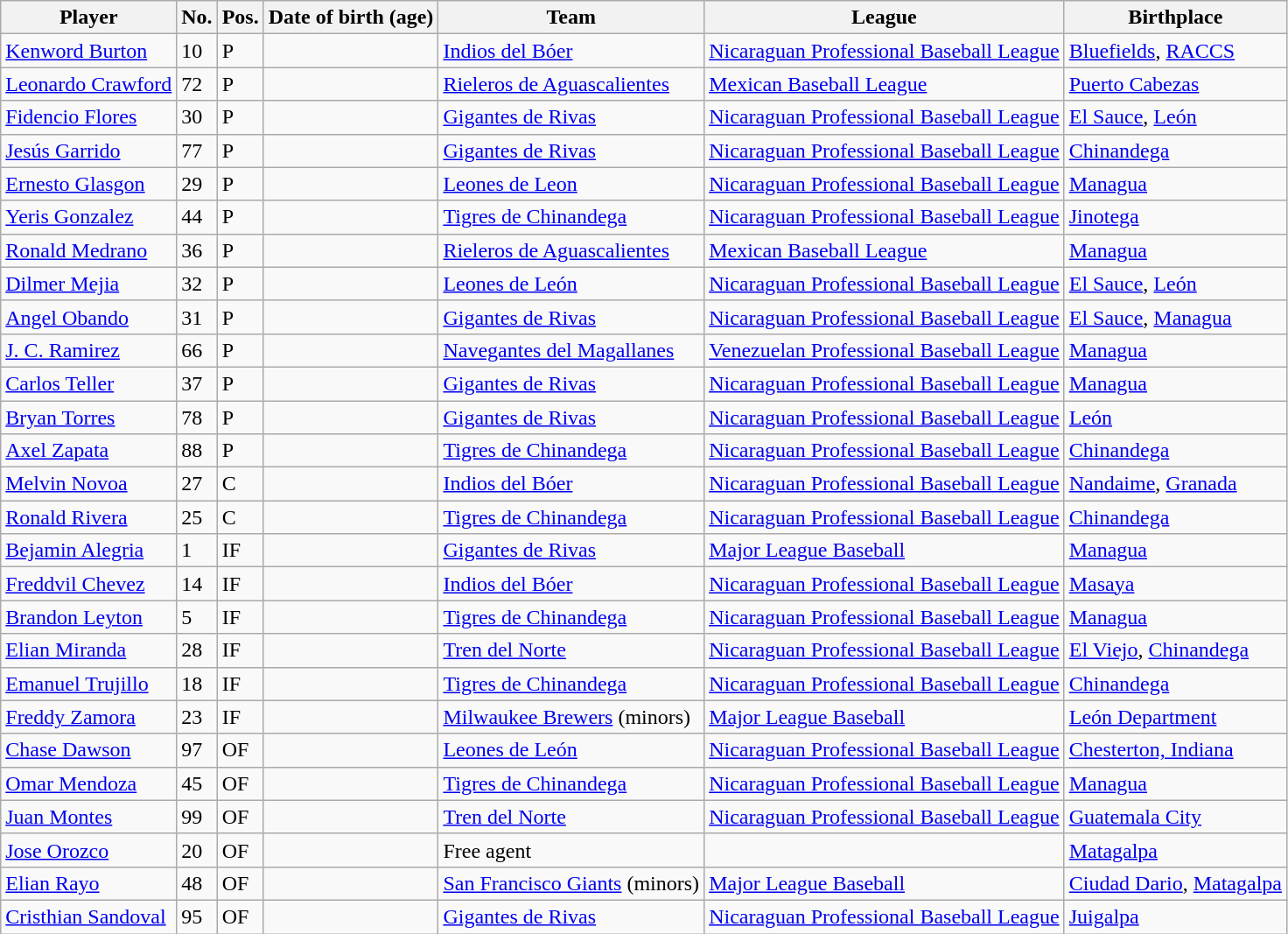<table class="wikitable sortable plainrowheaders" style="white-space:nowrap;">
<tr>
<th scope="col">Player</th>
<th scope="col">No.</th>
<th scope="col">Pos.</th>
<th scope="col">Date of birth (age)</th>
<th scope="col">Team</th>
<th scope="col">League</th>
<th scope="col">Birthplace</th>
</tr>
<tr>
<td><a href='#'>Kenword Burton</a></td>
<td>10</td>
<td>P</td>
<td></td>
<td> <a href='#'>Indios del Bóer</a></td>
<td><a href='#'>Nicaraguan Professional Baseball League</a></td>
<td> <a href='#'>Bluefields</a>, <a href='#'>RACCS</a></td>
</tr>
<tr>
<td><a href='#'>Leonardo Crawford</a></td>
<td>72</td>
<td>P</td>
<td></td>
<td> <a href='#'>Rieleros de Aguascalientes</a></td>
<td><a href='#'>Mexican Baseball League</a></td>
<td> <a href='#'>Puerto Cabezas</a></td>
</tr>
<tr>
<td><a href='#'>Fidencio Flores</a></td>
<td>30</td>
<td>P</td>
<td></td>
<td> <a href='#'>Gigantes de Rivas</a></td>
<td><a href='#'>Nicaraguan Professional Baseball League</a></td>
<td> <a href='#'>El Sauce</a>, <a href='#'>León</a></td>
</tr>
<tr>
<td><a href='#'>Jesús Garrido</a></td>
<td>77</td>
<td>P</td>
<td></td>
<td> <a href='#'>Gigantes de Rivas</a></td>
<td><a href='#'>Nicaraguan Professional Baseball League</a></td>
<td> <a href='#'>Chinandega</a></td>
</tr>
<tr>
<td><a href='#'>Ernesto Glasgon</a></td>
<td>29</td>
<td>P</td>
<td></td>
<td> <a href='#'>Leones de Leon</a></td>
<td><a href='#'>Nicaraguan Professional Baseball League</a></td>
<td> <a href='#'>Managua</a></td>
</tr>
<tr>
<td><a href='#'>Yeris Gonzalez</a></td>
<td>44</td>
<td>P</td>
<td></td>
<td> <a href='#'>Tigres de Chinandega</a></td>
<td><a href='#'>Nicaraguan Professional Baseball League</a></td>
<td> <a href='#'>Jinotega</a></td>
</tr>
<tr>
<td><a href='#'>Ronald Medrano</a></td>
<td>36</td>
<td>P</td>
<td></td>
<td> <a href='#'>Rieleros de Aguascalientes</a></td>
<td><a href='#'>Mexican Baseball League</a></td>
<td> <a href='#'>Managua</a></td>
</tr>
<tr>
<td><a href='#'>Dilmer Mejia</a></td>
<td>32</td>
<td>P</td>
<td></td>
<td> <a href='#'>Leones de León</a></td>
<td><a href='#'>Nicaraguan Professional Baseball League</a></td>
<td> <a href='#'>El Sauce</a>, <a href='#'>León</a></td>
</tr>
<tr>
<td><a href='#'>Angel Obando</a></td>
<td>31</td>
<td>P</td>
<td></td>
<td> <a href='#'>Gigantes de Rivas</a></td>
<td><a href='#'>Nicaraguan Professional Baseball League</a></td>
<td> <a href='#'>El Sauce</a>, <a href='#'>Managua</a></td>
</tr>
<tr>
<td><a href='#'>J. C. Ramirez</a></td>
<td>66</td>
<td>P</td>
<td></td>
<td> <a href='#'>Navegantes del Magallanes</a></td>
<td><a href='#'>Venezuelan Professional Baseball League</a></td>
<td> <a href='#'>Managua</a></td>
</tr>
<tr>
<td><a href='#'>Carlos Teller</a></td>
<td>37</td>
<td>P</td>
<td></td>
<td> <a href='#'>Gigantes de Rivas</a></td>
<td><a href='#'>Nicaraguan Professional Baseball League</a></td>
<td> <a href='#'>Managua</a></td>
</tr>
<tr>
<td><a href='#'>Bryan Torres</a></td>
<td>78</td>
<td>P</td>
<td></td>
<td> <a href='#'>Gigantes de Rivas</a></td>
<td><a href='#'>Nicaraguan Professional Baseball League</a></td>
<td> <a href='#'>León</a></td>
</tr>
<tr>
<td><a href='#'>Axel Zapata</a></td>
<td>88</td>
<td>P</td>
<td></td>
<td> <a href='#'>Tigres de Chinandega</a></td>
<td><a href='#'>Nicaraguan Professional Baseball League</a></td>
<td> <a href='#'>Chinandega</a></td>
</tr>
<tr>
<td><a href='#'>Melvin Novoa</a></td>
<td>27</td>
<td>C</td>
<td></td>
<td> <a href='#'>Indios del Bóer</a></td>
<td><a href='#'>Nicaraguan Professional Baseball League</a></td>
<td> <a href='#'>Nandaime</a>, <a href='#'>Granada</a></td>
</tr>
<tr>
<td><a href='#'> Ronald Rivera</a></td>
<td>25</td>
<td>C</td>
<td></td>
<td> <a href='#'>Tigres de Chinandega</a></td>
<td><a href='#'>Nicaraguan Professional Baseball League</a></td>
<td> <a href='#'>Chinandega</a></td>
</tr>
<tr>
<td><a href='#'>Bejamin Alegria</a></td>
<td>1</td>
<td>IF</td>
<td></td>
<td> <a href='#'>Gigantes de Rivas</a></td>
<td><a href='#'>Major League Baseball</a></td>
<td> <a href='#'>Managua</a></td>
</tr>
<tr>
<td><a href='#'>Freddvil Chevez</a></td>
<td>14</td>
<td>IF</td>
<td></td>
<td> <a href='#'>Indios del Bóer</a></td>
<td><a href='#'>Nicaraguan Professional Baseball League</a></td>
<td> <a href='#'>Masaya</a></td>
</tr>
<tr>
<td><a href='#'>Brandon Leyton</a></td>
<td>5</td>
<td>IF</td>
<td></td>
<td> <a href='#'>Tigres de Chinandega</a></td>
<td><a href='#'>Nicaraguan Professional Baseball League</a></td>
<td> <a href='#'>Managua</a></td>
</tr>
<tr>
<td><a href='#'>Elian Miranda</a></td>
<td>28</td>
<td>IF</td>
<td></td>
<td> <a href='#'>Tren del Norte</a></td>
<td><a href='#'>Nicaraguan Professional Baseball League</a></td>
<td> <a href='#'>El Viejo</a>, <a href='#'> Chinandega</a></td>
</tr>
<tr>
<td><a href='#'>Emanuel Trujillo</a></td>
<td>18</td>
<td>IF</td>
<td></td>
<td> <a href='#'>Tigres de Chinandega</a></td>
<td><a href='#'>Nicaraguan Professional Baseball League</a></td>
<td> <a href='#'>Chinandega</a></td>
</tr>
<tr>
<td><a href='#'>Freddy Zamora</a></td>
<td>23</td>
<td>IF</td>
<td></td>
<td> <a href='#'>Milwaukee Brewers</a> (minors)</td>
<td><a href='#'>Major League Baseball</a></td>
<td> <a href='#'>León Department</a></td>
</tr>
<tr>
<td><a href='#'>Chase Dawson</a></td>
<td>97</td>
<td>OF</td>
<td></td>
<td> <a href='#'>Leones de León</a></td>
<td><a href='#'>Nicaraguan Professional Baseball League</a></td>
<td> <a href='#'>Chesterton, Indiana</a></td>
</tr>
<tr>
<td><a href='#'>Omar Mendoza</a></td>
<td>45</td>
<td>OF</td>
<td></td>
<td> <a href='#'>Tigres de Chinandega</a></td>
<td><a href='#'>Nicaraguan Professional Baseball League</a></td>
<td> <a href='#'>Managua</a></td>
</tr>
<tr>
<td><a href='#'>Juan Montes</a></td>
<td>99</td>
<td>OF</td>
<td></td>
<td> <a href='#'>Tren del Norte</a></td>
<td><a href='#'>Nicaraguan Professional Baseball League</a></td>
<td> <a href='#'>Guatemala City</a></td>
</tr>
<tr>
<td><a href='#'>Jose Orozco</a></td>
<td>20</td>
<td>OF</td>
<td></td>
<td>Free agent</td>
<td></td>
<td> <a href='#'>Matagalpa</a></td>
</tr>
<tr>
<td><a href='#'>Elian Rayo</a></td>
<td>48</td>
<td>OF</td>
<td></td>
<td> <a href='#'>San Francisco Giants</a> (minors)</td>
<td><a href='#'>Major League Baseball</a></td>
<td> <a href='#'>Ciudad Dario</a>, <a href='#'> Matagalpa</a></td>
</tr>
<tr>
<td><a href='#'>Cristhian Sandoval</a></td>
<td>95</td>
<td>OF</td>
<td></td>
<td> <a href='#'>Gigantes de Rivas</a></td>
<td><a href='#'>Nicaraguan Professional Baseball League</a></td>
<td> <a href='#'>Juigalpa</a></td>
</tr>
</table>
